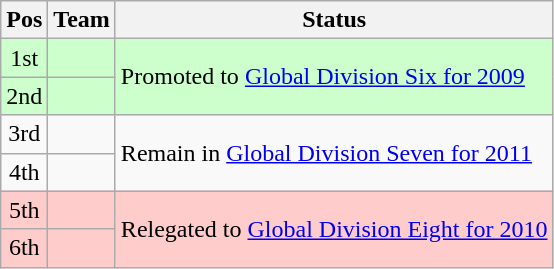<table class="wikitable">
<tr>
<th>Pos</th>
<th>Team</th>
<th>Status</th>
</tr>
<tr style="background:#cfc">
<td align="center">1st</td>
<td></td>
<td rowspan=2>Promoted to <a href='#'>Global Division Six for 2009</a></td>
</tr>
<tr style="background:#cfc">
<td align="center">2nd</td>
<td></td>
</tr>
<tr>
<td align="center">3rd</td>
<td></td>
<td rowspan=2>Remain in <a href='#'>Global Division Seven for 2011</a></td>
</tr>
<tr>
<td align="center">4th</td>
<td></td>
</tr>
<tr style="background:#fcc">
<td align="center">5th</td>
<td></td>
<td rowspan=2>Relegated to <a href='#'>Global Division Eight for 2010</a></td>
</tr>
<tr style="background:#fcc">
<td align="center">6th</td>
<td></td>
</tr>
</table>
